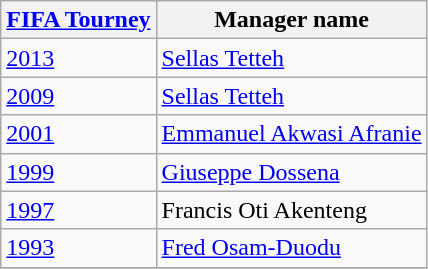<table class="wikitable">
<tr>
<th><a href='#'>FIFA Tourney</a></th>
<th>Manager name</th>
</tr>
<tr>
<td> <a href='#'>2013</a></td>
<td> <a href='#'>Sellas Tetteh</a></td>
</tr>
<tr>
<td> <a href='#'>2009</a></td>
<td> <a href='#'>Sellas Tetteh</a></td>
</tr>
<tr>
<td> <a href='#'>2001</a></td>
<td> <a href='#'>Emmanuel Akwasi Afranie</a></td>
</tr>
<tr>
<td> <a href='#'>1999</a></td>
<td> <a href='#'>Giuseppe Dossena</a></td>
</tr>
<tr>
<td> <a href='#'>1997</a></td>
<td> Francis Oti Akenteng</td>
</tr>
<tr>
<td> <a href='#'>1993</a></td>
<td> <a href='#'>Fred Osam-Duodu</a></td>
</tr>
<tr>
</tr>
</table>
